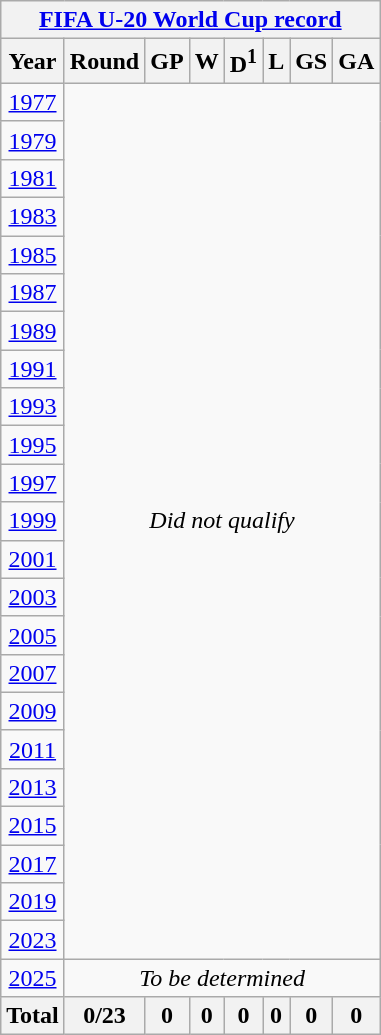<table class="wikitable" style="text-align: center;">
<tr>
<th colspan=8><a href='#'>FIFA U-20 World Cup record</a></th>
</tr>
<tr>
<th>Year</th>
<th>Round</th>
<th>GP</th>
<th>W</th>
<th>D<sup>1</sup></th>
<th>L</th>
<th>GS</th>
<th>GA</th>
</tr>
<tr>
<td> <a href='#'>1977</a></td>
<td colspan=7 rowspan=23><em>Did not qualify</em></td>
</tr>
<tr>
<td> <a href='#'>1979</a></td>
</tr>
<tr>
<td> <a href='#'>1981</a></td>
</tr>
<tr>
<td> <a href='#'>1983</a></td>
</tr>
<tr>
<td> <a href='#'>1985</a></td>
</tr>
<tr>
<td> <a href='#'>1987</a></td>
</tr>
<tr>
<td> <a href='#'>1989</a></td>
</tr>
<tr>
<td> <a href='#'>1991</a></td>
</tr>
<tr>
<td> <a href='#'>1993</a></td>
</tr>
<tr>
<td> <a href='#'>1995</a></td>
</tr>
<tr>
<td> <a href='#'>1997</a></td>
</tr>
<tr>
<td> <a href='#'>1999</a></td>
</tr>
<tr>
<td> <a href='#'>2001</a></td>
</tr>
<tr>
<td> <a href='#'>2003</a></td>
</tr>
<tr>
<td> <a href='#'>2005</a></td>
</tr>
<tr>
<td> <a href='#'>2007</a></td>
</tr>
<tr>
<td> <a href='#'>2009</a></td>
</tr>
<tr>
<td> <a href='#'>2011</a></td>
</tr>
<tr>
<td> <a href='#'>2013</a></td>
</tr>
<tr>
<td> <a href='#'>2015</a></td>
</tr>
<tr>
<td> <a href='#'>2017</a></td>
</tr>
<tr>
<td> <a href='#'>2019</a></td>
</tr>
<tr>
<td> <a href='#'>2023</a></td>
</tr>
<tr>
<td> <a href='#'>2025</a></td>
<td colspan="7"><em>To be determined</em></td>
</tr>
<tr>
<th><strong>Total</strong></th>
<th>0/23</th>
<th>0</th>
<th>0</th>
<th>0</th>
<th>0</th>
<th>0</th>
<th>0</th>
</tr>
</table>
